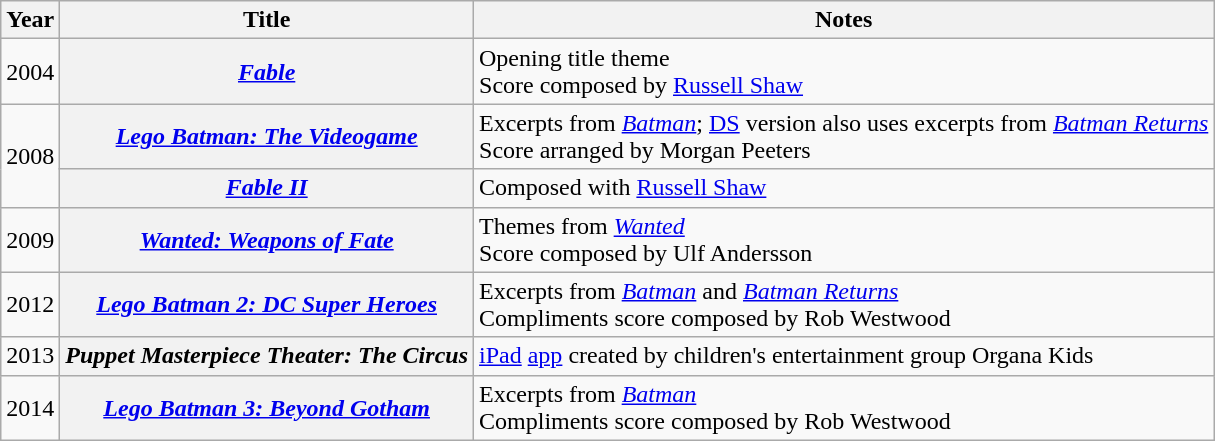<table class="wikitable sortable">
<tr>
<th>Year</th>
<th>Title</th>
<th>Notes</th>
</tr>
<tr>
<td>2004</td>
<th><em><a href='#'>Fable</a></em></th>
<td>Opening title theme<br>Score composed by <a href='#'>Russell Shaw</a></td>
</tr>
<tr>
<td rowspan="2">2008</td>
<th><em><a href='#'>Lego Batman: The Videogame</a></em></th>
<td>Excerpts from <em><a href='#'>Batman</a></em>; <a href='#'>DS</a> version also uses excerpts from <em><a href='#'>Batman Returns</a></em><br>Score arranged by Morgan Peeters</td>
</tr>
<tr>
<th><em><a href='#'>Fable II</a></em></th>
<td>Composed with <a href='#'>Russell Shaw</a></td>
</tr>
<tr>
<td>2009</td>
<th><em><a href='#'>Wanted: Weapons of Fate</a></em></th>
<td>Themes from <a href='#'><em>Wanted</em></a><br>Score composed by Ulf Andersson</td>
</tr>
<tr>
<td>2012</td>
<th><em><a href='#'>Lego Batman 2: DC Super Heroes</a></em></th>
<td>Excerpts from <em><a href='#'>Batman</a></em> and <em><a href='#'>Batman Returns</a></em><br>Compliments score composed by Rob Westwood</td>
</tr>
<tr>
<td>2013</td>
<th><em>Puppet Masterpiece Theater: The Circus</em></th>
<td><a href='#'>iPad</a> <a href='#'>app</a> created by children's entertainment group Organa Kids</td>
</tr>
<tr>
<td>2014</td>
<th><em><a href='#'>Lego Batman 3: Beyond Gotham</a></em></th>
<td>Excerpts from <em><a href='#'>Batman</a></em><br>Compliments score composed by Rob Westwood</td>
</tr>
</table>
